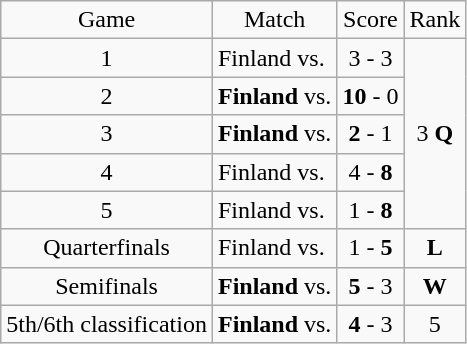<table class="wikitable">
<tr>
<td style="text-align:center;">Game</td>
<td style="text-align:center;">Match</td>
<td style="text-align:center;">Score</td>
<td style="text-align:center;">Rank</td>
</tr>
<tr>
<td style="text-align:center;">1</td>
<td>Finland vs. </td>
<td style="text-align:center;">3 - 3</td>
<td rowspan="5" style="text-align:center;">3 <strong>Q</strong></td>
</tr>
<tr>
<td style="text-align:center;">2</td>
<td><strong>Finland</strong> vs. </td>
<td style="text-align:center;"><strong>10</strong> - 0</td>
</tr>
<tr>
<td style="text-align:center;">3</td>
<td><strong>Finland</strong> vs. </td>
<td style="text-align:center;"><strong>2</strong> - 1</td>
</tr>
<tr>
<td style="text-align:center;">4</td>
<td>Finland vs. <strong></strong></td>
<td style="text-align:center;">4 - <strong>8</strong></td>
</tr>
<tr>
<td style="text-align:center;">5</td>
<td>Finland vs. <strong></strong></td>
<td style="text-align:center;">1 - <strong>8</strong></td>
</tr>
<tr>
<td style="text-align:center;">Quarterfinals</td>
<td>Finland vs. <strong></strong></td>
<td style="text-align:center;">1 - <strong>5</strong></td>
<td style="text-align:center;"><strong>L</strong></td>
</tr>
<tr>
<td style="text-align:center;">Semifinals</td>
<td><strong>Finland</strong> vs. </td>
<td style="text-align:center;"><strong>5</strong> - 3</td>
<td style="text-align:center;"><strong>W</strong></td>
</tr>
<tr>
<td style="text-align:center;">5th/6th classification</td>
<td><strong>Finland</strong> vs. </td>
<td style="text-align:center;"><strong>4</strong> - 3</td>
<td style="text-align:center;">5</td>
</tr>
</table>
